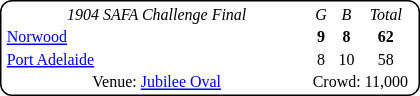<table style="margin-right:4px; margin-top:8px; float:right; border:1px #000 solid; border-radius:8px; background:#fff; font-family:Verdana; font-size:8pt; text-align:center;">
<tr>
<td width=200><em>1904 SAFA Challenge Final</em></td>
<td><em>G</em></td>
<td><em>B</em></td>
<td><em>Total</em></td>
</tr>
<tr>
<td style="text-align:left"><a href='#'>Norwood</a></td>
<td><strong>9</strong></td>
<td><strong>8</strong></td>
<td><strong>62</strong></td>
</tr>
<tr>
<td style="text-align:left"><a href='#'>Port Adelaide</a></td>
<td>8</td>
<td>10</td>
<td>58</td>
</tr>
<tr>
<td>Venue: <a href='#'>Jubilee Oval</a></td>
<td colspan=3>Crowd: 11,000</td>
<td colspan=3></td>
</tr>
</table>
